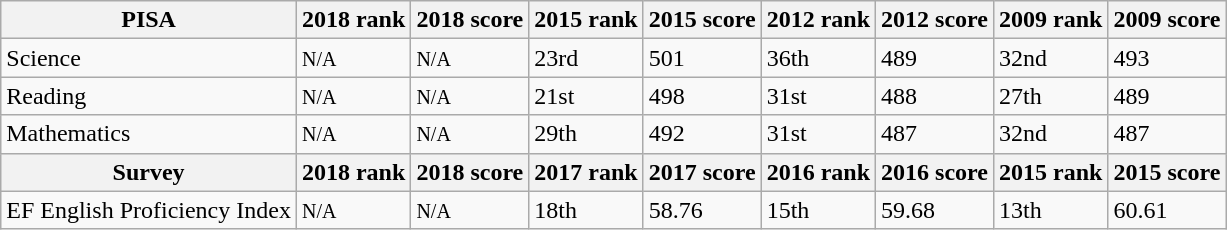<table class="wikitable">
<tr>
<th>PISA</th>
<th>2018 rank</th>
<th>2018 score</th>
<th>2015 rank</th>
<th>2015 score</th>
<th>2012 rank</th>
<th>2012 score</th>
<th>2009 rank</th>
<th>2009 score</th>
</tr>
<tr>
<td>Science</td>
<td><small>N/A</small></td>
<td><small>N/A</small></td>
<td> 23rd</td>
<td> 501</td>
<td> 36th</td>
<td> 489</td>
<td>32nd</td>
<td>493</td>
</tr>
<tr>
<td>Reading</td>
<td><small>N/A</small></td>
<td><small>N/A</small></td>
<td> 21st</td>
<td> 498</td>
<td> 31st</td>
<td> 488</td>
<td>27th</td>
<td>489</td>
</tr>
<tr>
<td>Mathematics</td>
<td><small>N/A</small></td>
<td><small>N/A</small></td>
<td> 29th</td>
<td> 492</td>
<td> 31st</td>
<td> 487</td>
<td>32nd</td>
<td>487</td>
</tr>
<tr>
<th>Survey</th>
<th>2018 rank</th>
<th>2018 score</th>
<th>2017 rank</th>
<th>2017 score</th>
<th>2016 rank</th>
<th>2016 score</th>
<th>2015 rank</th>
<th>2015 score</th>
</tr>
<tr>
<td>EF English Proficiency Index</td>
<td><small>N/A</small></td>
<td><small>N/A</small></td>
<td> 18th</td>
<td> 58.76</td>
<td> 15th</td>
<td> 59.68</td>
<td> 13th</td>
<td> 60.61</td>
</tr>
</table>
